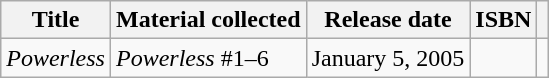<table class="wikitable">
<tr>
<th>Title</th>
<th>Material collected</th>
<th>Release date</th>
<th>ISBN</th>
<th></th>
</tr>
<tr>
<td><em>Powerless</em></td>
<td><em>Powerless</em> #1–6</td>
<td>January 5, 2005</td>
<td></td>
<td></td>
</tr>
</table>
